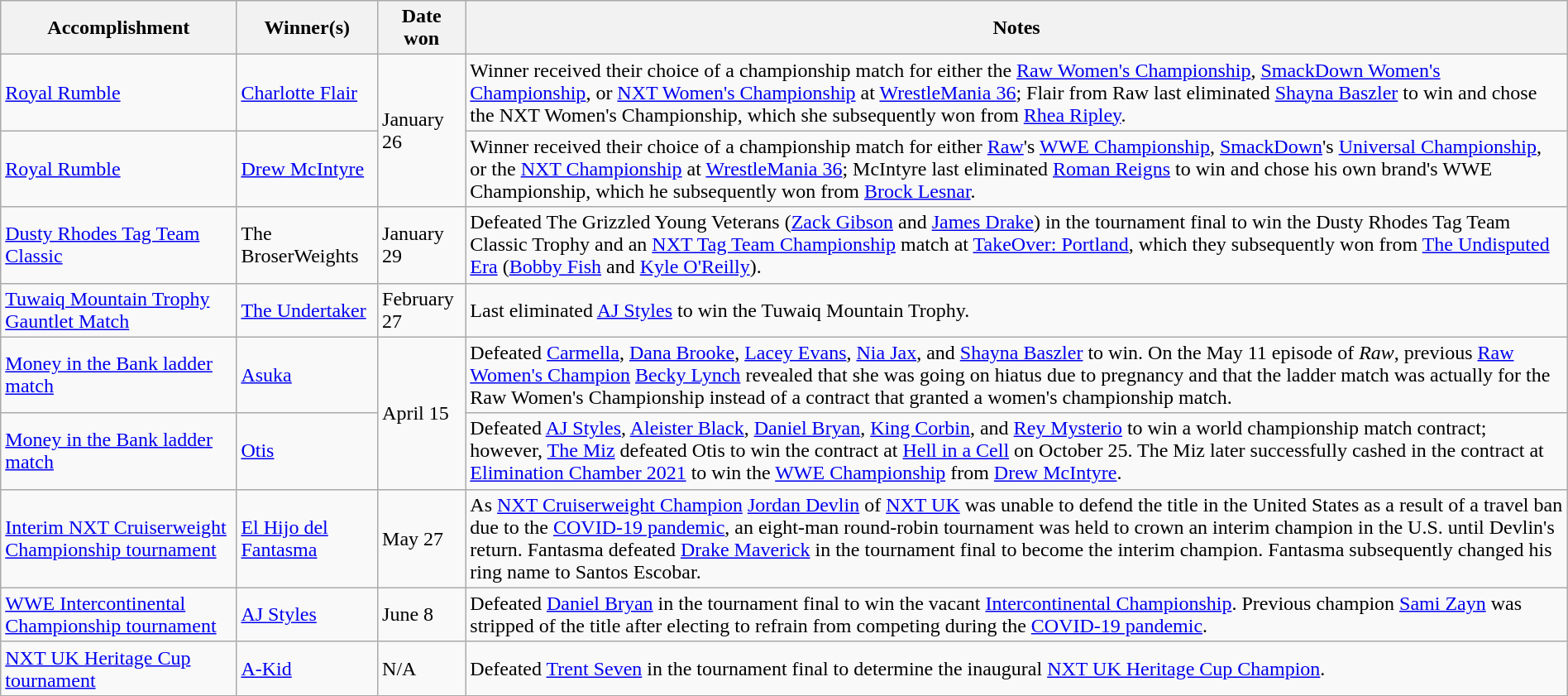<table class="wikitable" style="width:100%;">
<tr>
<th>Accomplishment</th>
<th>Winner(s)</th>
<th>Date won</th>
<th>Notes</th>
</tr>
<tr>
<td><a href='#'>Royal Rumble</a><br></td>
<td><a href='#'>Charlotte Flair</a></td>
<td rowspan=2>January 26</td>
<td>Winner received their choice of a championship match for either the <a href='#'>Raw Women's Championship</a>, <a href='#'>SmackDown Women's Championship</a>, or <a href='#'>NXT Women's Championship</a> at <a href='#'>WrestleMania 36</a>; Flair from Raw last eliminated <a href='#'>Shayna Baszler</a> to win and chose the NXT Women's Championship, which she subsequently won from <a href='#'>Rhea Ripley</a>.</td>
</tr>
<tr>
<td><a href='#'>Royal Rumble</a><br></td>
<td><a href='#'>Drew McIntyre</a></td>
<td>Winner received their choice of a championship match for either <a href='#'>Raw</a>'s <a href='#'>WWE Championship</a>, <a href='#'>SmackDown</a>'s <a href='#'>Universal Championship</a>, or the <a href='#'>NXT Championship</a> at <a href='#'>WrestleMania 36</a>; McIntyre last eliminated <a href='#'>Roman Reigns</a> to win and chose his own brand's WWE Championship, which he subsequently won from <a href='#'>Brock Lesnar</a>.</td>
</tr>
<tr>
<td><a href='#'>Dusty Rhodes Tag Team Classic</a></td>
<td>The BroserWeights<br></td>
<td>January 29</td>
<td>Defeated The Grizzled Young Veterans (<a href='#'>Zack Gibson</a> and <a href='#'>James Drake</a>) in the tournament final to win the Dusty Rhodes Tag Team Classic Trophy and an <a href='#'>NXT Tag Team Championship</a> match at <a href='#'>TakeOver: Portland</a>, which they subsequently won from <a href='#'>The Undisputed Era</a> (<a href='#'>Bobby Fish</a> and <a href='#'>Kyle O'Reilly</a>).</td>
</tr>
<tr>
<td><a href='#'>Tuwaiq Mountain Trophy Gauntlet Match</a></td>
<td><a href='#'>The Undertaker</a></td>
<td>February 27</td>
<td>Last eliminated <a href='#'>AJ Styles</a> to win the Tuwaiq Mountain Trophy.<br></td>
</tr>
<tr>
<td><a href='#'>Money in the Bank ladder match</a><br></td>
<td><a href='#'>Asuka</a></td>
<td rowspan=2>April 15<br></td>
<td>Defeated <a href='#'>Carmella</a>, <a href='#'>Dana Brooke</a>, <a href='#'>Lacey Evans</a>, <a href='#'>Nia Jax</a>, and <a href='#'>Shayna Baszler</a> to win. On the May 11 episode of <em>Raw</em>, previous <a href='#'>Raw Women's Champion</a> <a href='#'>Becky Lynch</a> revealed that she was going on hiatus due to pregnancy and that the ladder match was actually for the Raw Women's Championship instead of a contract that granted a women's championship match.<br></td>
</tr>
<tr>
<td><a href='#'>Money in the Bank ladder match</a><br></td>
<td><a href='#'>Otis</a></td>
<td>Defeated <a href='#'>AJ Styles</a>, <a href='#'>Aleister Black</a>, <a href='#'>Daniel Bryan</a>, <a href='#'>King Corbin</a>, and <a href='#'>Rey Mysterio</a> to win a world championship match contract; however, <a href='#'>The Miz</a> defeated Otis to win the contract at <a href='#'>Hell in a Cell</a> on October 25. The Miz later successfully cashed in the contract at <a href='#'>Elimination Chamber 2021</a> to win the <a href='#'>WWE Championship</a> from <a href='#'>Drew McIntyre</a>.<br></td>
</tr>
<tr>
<td><a href='#'>Interim NXT Cruiserweight Championship tournament</a></td>
<td><a href='#'>El Hijo del Fantasma</a></td>
<td>May 27<br></td>
<td>As <a href='#'>NXT Cruiserweight Champion</a> <a href='#'>Jordan Devlin</a> of <a href='#'>NXT UK</a> was unable to defend the title in the United States as a result of a travel ban due to the <a href='#'>COVID-19 pandemic</a>, an eight-man round-robin tournament was held to crown an interim champion in the U.S. until Devlin's return. Fantasma defeated <a href='#'>Drake Maverick</a> in the tournament final to become the interim champion. Fantasma subsequently changed his ring name to Santos Escobar.</td>
</tr>
<tr>
<td><a href='#'>WWE Intercontinental Championship tournament</a></td>
<td><a href='#'>AJ Styles</a></td>
<td>June 8<br></td>
<td>Defeated <a href='#'>Daniel Bryan</a> in the tournament final to win the vacant <a href='#'>Intercontinental Championship</a>. Previous champion <a href='#'>Sami Zayn</a> was stripped of the title after electing to refrain from competing during the <a href='#'>COVID-19 pandemic</a>.</td>
</tr>
<tr>
<td><a href='#'>NXT UK Heritage Cup tournament</a></td>
<td><a href='#'>A-Kid</a></td>
<td>N/A<br></td>
<td>Defeated <a href='#'>Trent Seven</a> in the tournament final to determine the inaugural <a href='#'>NXT UK Heritage Cup Champion</a>.<br></td>
</tr>
</table>
